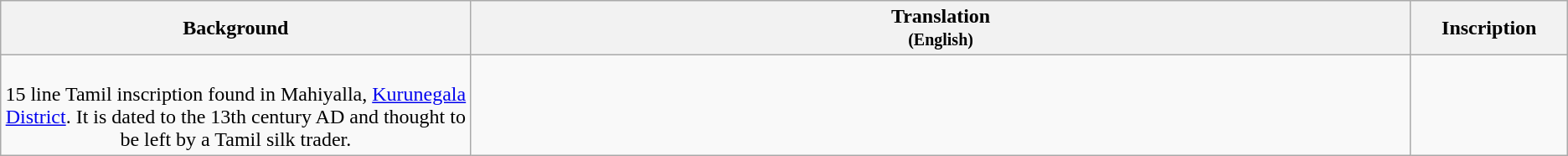<table class="wikitable centre">
<tr>
<th scope="col" align=left>Background<br></th>
<th>Translation<br><small>(English)</small></th>
<th>Inscription<br></th>
</tr>
<tr>
<td align=center width="30%"><br>15 line Tamil inscription found in Mahiyalla, <a href='#'>Kurunegala District</a>. It is dated to the 13th century AD and thought to be left by a Tamil silk trader.</td>
<td align=left><br></td>
<td align=center width="10%"></td>
</tr>
</table>
